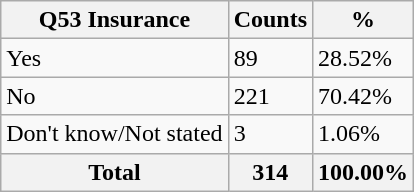<table class="wikitable sortable">
<tr>
<th>Q53 Insurance</th>
<th>Counts</th>
<th>%</th>
</tr>
<tr>
<td>Yes</td>
<td>89</td>
<td>28.52%</td>
</tr>
<tr>
<td>No</td>
<td>221</td>
<td>70.42%</td>
</tr>
<tr>
<td>Don't know/Not stated</td>
<td>3</td>
<td>1.06%</td>
</tr>
<tr>
<th>Total</th>
<th>314</th>
<th>100.00%</th>
</tr>
</table>
